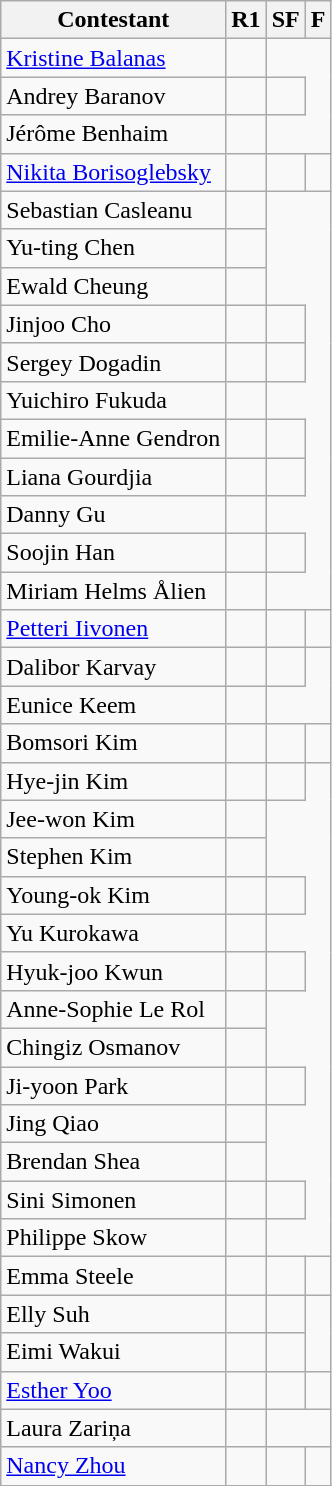<table class="wikitable">
<tr>
<th>Contestant</th>
<th>R1</th>
<th>SF</th>
<th>F</th>
</tr>
<tr>
<td> <a href='#'>Kristine Balanas</a></td>
<td></td>
</tr>
<tr>
<td> Andrey Baranov</td>
<td></td>
<td></td>
</tr>
<tr>
<td> Jérôme Benhaim</td>
<td></td>
</tr>
<tr>
<td> <a href='#'>Nikita Borisoglebsky</a></td>
<td></td>
<td></td>
<td></td>
</tr>
<tr>
<td> Sebastian Casleanu</td>
<td></td>
</tr>
<tr>
<td> Yu-ting Chen</td>
<td></td>
</tr>
<tr>
<td> Ewald Cheung</td>
<td></td>
</tr>
<tr>
<td> Jinjoo Cho</td>
<td></td>
<td></td>
</tr>
<tr>
<td> Sergey Dogadin</td>
<td></td>
<td></td>
</tr>
<tr>
<td> Yuichiro Fukuda</td>
<td></td>
</tr>
<tr>
<td> Emilie-Anne Gendron</td>
<td></td>
<td></td>
</tr>
<tr>
<td> Liana Gourdjia</td>
<td></td>
<td></td>
</tr>
<tr>
<td> Danny Gu</td>
<td></td>
</tr>
<tr>
<td> Soojin Han</td>
<td></td>
<td></td>
</tr>
<tr>
<td> Miriam Helms Ålien</td>
<td></td>
</tr>
<tr>
<td> <a href='#'>Petteri Iivonen</a></td>
<td></td>
<td></td>
<td></td>
</tr>
<tr>
<td> Dalibor Karvay</td>
<td></td>
<td></td>
</tr>
<tr>
<td> Eunice Keem</td>
<td></td>
</tr>
<tr>
<td> Bomsori Kim</td>
<td></td>
<td></td>
<td></td>
</tr>
<tr>
<td> Hye-jin Kim</td>
<td></td>
<td></td>
</tr>
<tr>
<td> Jee-won Kim</td>
<td></td>
</tr>
<tr>
<td> Stephen Kim</td>
<td></td>
</tr>
<tr>
<td> Young-ok Kim</td>
<td></td>
<td></td>
</tr>
<tr>
<td> Yu Kurokawa</td>
<td></td>
</tr>
<tr>
<td> Hyuk-joo Kwun</td>
<td></td>
<td></td>
</tr>
<tr>
<td> Anne-Sophie Le Rol</td>
<td></td>
</tr>
<tr>
<td> Chingiz Osmanov</td>
<td></td>
</tr>
<tr>
<td> Ji-yoon Park</td>
<td></td>
<td></td>
</tr>
<tr>
<td> Jing Qiao</td>
<td></td>
</tr>
<tr>
<td> Brendan Shea</td>
<td></td>
</tr>
<tr>
<td> Sini Simonen</td>
<td></td>
<td></td>
</tr>
<tr>
<td> Philippe Skow</td>
<td></td>
</tr>
<tr>
<td> Emma Steele</td>
<td></td>
<td></td>
<td></td>
</tr>
<tr>
<td> Elly Suh</td>
<td></td>
<td></td>
</tr>
<tr>
<td> Eimi Wakui</td>
<td></td>
<td></td>
</tr>
<tr>
<td> <a href='#'>Esther Yoo</a></td>
<td></td>
<td></td>
<td></td>
</tr>
<tr>
<td> Laura Zariņa</td>
<td></td>
</tr>
<tr>
<td> <a href='#'>Nancy Zhou</a></td>
<td></td>
<td></td>
<td></td>
</tr>
<tr>
</tr>
</table>
